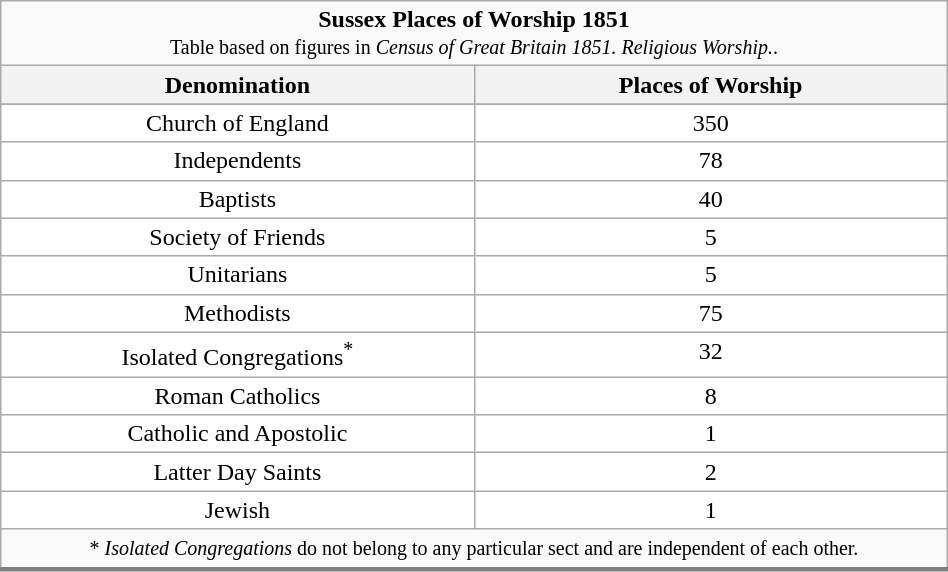<table class="wikitable" style="margin: 1em auto 1em auto; width:50%; text-align:center;">
<tr>
<td colspan="2" align="center"><strong>Sussex Places of Worship 1851</strong><br><small>Table based on figures in <em>Census of Great Britain 1851. Religious Worship.</em>.</small></td>
</tr>
<tr align=left>
<th width="50%">Denomination</th>
<th width="50%">Places of Worship</th>
</tr>
<tr valign=top>
</tr>
<tr valign=top bgcolor="#ffffff">
<td>Church of England</td>
<td>350</td>
</tr>
<tr valign=top bgcolor="#ffffff">
<td>Independents</td>
<td>78</td>
</tr>
<tr valign=top bgcolor="#ffffff">
<td>Baptists</td>
<td>40</td>
</tr>
<tr valign=top bgcolor="#ffffff">
<td>Society of Friends</td>
<td>5</td>
</tr>
<tr valign=top bgcolor="#ffffff">
<td>Unitarians</td>
<td>5</td>
</tr>
<tr valign=top bgcolor="#ffffff">
<td>Methodists</td>
<td>75</td>
</tr>
<tr valign=top bgcolor="#ffffff">
<td>Isolated Congregations<sup>*</sup></td>
<td>32</td>
</tr>
<tr valign=top bgcolor="#ffffff">
<td>Roman Catholics</td>
<td>8</td>
</tr>
<tr valign=top bgcolor="#ffffff">
<td>Catholic and Apostolic</td>
<td>1</td>
</tr>
<tr valign=top bgcolor="#ffffff">
<td>Latter Day Saints</td>
<td>2</td>
</tr>
<tr valign=top bgcolor="#ffffff">
<td>Jewish</td>
<td>1</td>
</tr>
<tr>
<td colspan="3" style="text-align: center;border-bottom: 3px solid grey"><small> * <em>Isolated Congregations</em> do not belong to any particular sect and are independent of each other.</small></td>
</tr>
</table>
